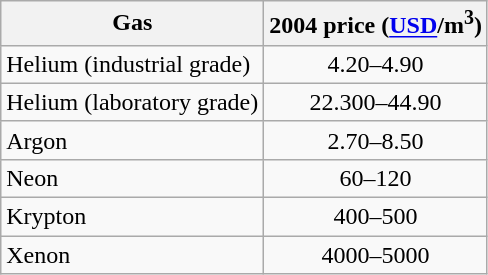<table class="wikitable" style="text-align: center;">
<tr>
<th>Gas</th>
<th>2004 price (<a href='#'>USD</a>/m<sup>3</sup>)</th>
</tr>
<tr>
<td align=left>Helium (industrial grade)</td>
<td>4.20–4.90</td>
</tr>
<tr>
<td align=left>Helium (laboratory grade)</td>
<td>22.300–44.90</td>
</tr>
<tr>
<td align=left>Argon</td>
<td>2.70–8.50</td>
</tr>
<tr>
<td align=left>Neon</td>
<td>60–120</td>
</tr>
<tr>
<td align=left>Krypton</td>
<td>400–500</td>
</tr>
<tr>
<td align=left>Xenon</td>
<td>4000–5000</td>
</tr>
</table>
